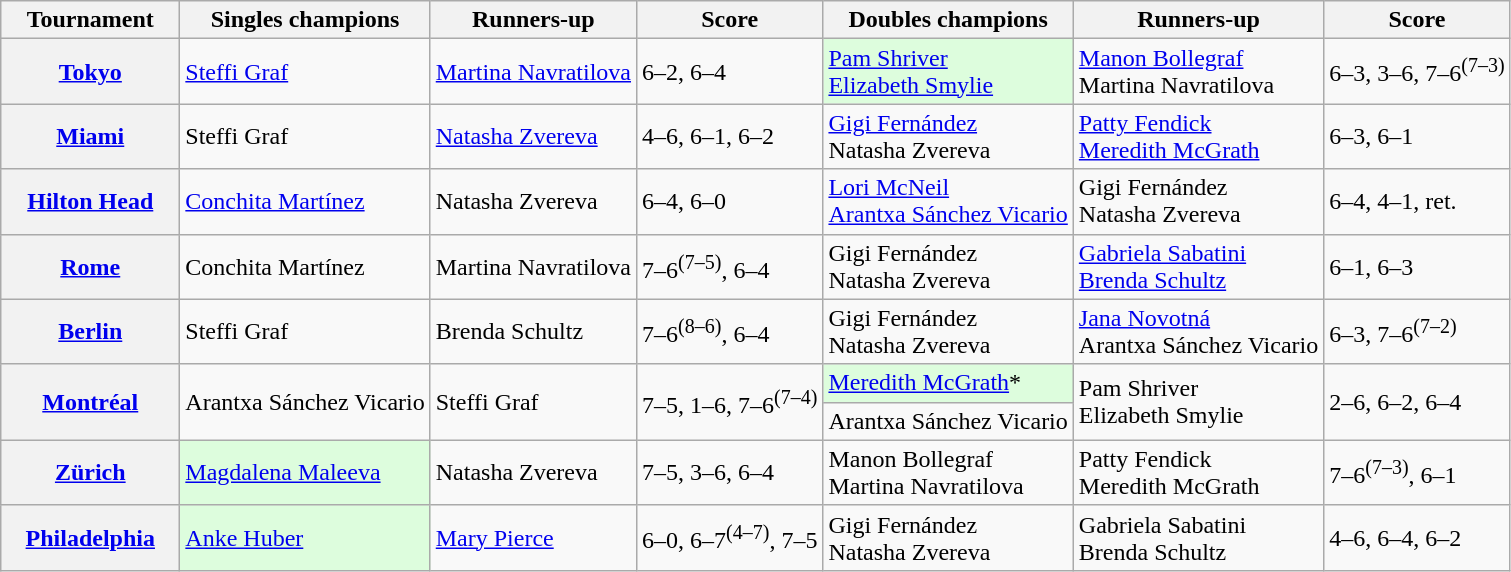<table class="wikitable plainrowheaders">
<tr>
<th scope="col" style="min-width:7em">Tournament</th>
<th scope="col">Singles champions</th>
<th scope="col">Runners-up</th>
<th scope="col">Score</th>
<th scope="col">Doubles champions</th>
<th scope="col">Runners-up</th>
<th scope="col">Score</th>
</tr>
<tr>
<th scope="row"><strong><a href='#'>Tokyo</a></strong><br></th>
<td> <a href='#'>Steffi Graf</a></td>
<td> <a href='#'>Martina Navratilova</a></td>
<td>6–2, 6–4</td>
<td style="background:#ddfddd"> <a href='#'>Pam Shriver</a> <br>  <a href='#'>Elizabeth Smylie</a></td>
<td> <a href='#'>Manon Bollegraf</a> <br>  Martina Navratilova</td>
<td>6–3, 3–6, 7–6<sup>(7–3)</sup></td>
</tr>
<tr>
<th scope="row"><strong><a href='#'>Miami</a></strong><br></th>
<td> Steffi Graf</td>
<td> <a href='#'>Natasha Zvereva</a></td>
<td>4–6, 6–1, 6–2</td>
<td> <a href='#'>Gigi Fernández</a> <br>  Natasha Zvereva</td>
<td> <a href='#'>Patty Fendick</a> <br>  <a href='#'>Meredith McGrath</a></td>
<td>6–3, 6–1</td>
</tr>
<tr>
<th scope="row"><strong><a href='#'>Hilton Head</a></strong><br></th>
<td> <a href='#'>Conchita Martínez</a></td>
<td> Natasha Zvereva</td>
<td>6–4, 6–0</td>
<td> <a href='#'>Lori McNeil</a> <br>  <a href='#'>Arantxa Sánchez Vicario</a></td>
<td> Gigi Fernández <br>  Natasha Zvereva</td>
<td>6–4, 4–1, ret.</td>
</tr>
<tr>
<th scope="row"><strong><a href='#'>Rome</a></strong><br></th>
<td> Conchita Martínez</td>
<td> Martina Navratilova</td>
<td>7–6<sup>(7–5)</sup>, 6–4</td>
<td> Gigi Fernández <br>  Natasha Zvereva</td>
<td> <a href='#'>Gabriela Sabatini</a> <br>  <a href='#'>Brenda Schultz</a></td>
<td>6–1, 6–3</td>
</tr>
<tr>
<th scope="row"><strong><a href='#'>Berlin</a></strong><br></th>
<td> Steffi Graf</td>
<td> Brenda Schultz</td>
<td>7–6<sup>(8–6)</sup>, 6–4</td>
<td> Gigi Fernández <br>  Natasha Zvereva</td>
<td> <a href='#'>Jana Novotná</a> <br>  Arantxa Sánchez Vicario</td>
<td>6–3, 7–6<sup>(7–2)</sup></td>
</tr>
<tr>
<th scope="row" rowspan=2><strong><a href='#'>Montréal</a></strong><br></th>
<td rowspan="2"> Arantxa Sánchez Vicario</td>
<td rowspan="2"> Steffi Graf</td>
<td rowspan="2">7–5, 1–6, 7–6<sup>(7–4)</sup></td>
<td style="background:#ddfddd"> <a href='#'>Meredith McGrath</a>*</td>
<td rowspan="2"> Pam Shriver <br>  Elizabeth Smylie</td>
<td rowspan="2">2–6, 6–2, 6–4</td>
</tr>
<tr>
<td> Arantxa Sánchez Vicario</td>
</tr>
<tr>
<th scope="row"><strong><a href='#'>Zürich</a></strong><br></th>
<td style="background:#ddfddd"> <a href='#'>Magdalena Maleeva</a></td>
<td> Natasha Zvereva</td>
<td>7–5, 3–6, 6–4</td>
<td> Manon Bollegraf <br>  Martina Navratilova</td>
<td> Patty Fendick <br>  Meredith McGrath</td>
<td>7–6<sup>(7–3)</sup>, 6–1</td>
</tr>
<tr>
<th scope="row"><strong><a href='#'>Philadelphia</a></strong><br></th>
<td style="background:#ddfddd"> <a href='#'>Anke Huber</a></td>
<td> <a href='#'>Mary Pierce</a></td>
<td>6–0, 6–7<sup>(4–7)</sup>, 7–5</td>
<td> Gigi Fernández <br>  Natasha Zvereva</td>
<td> Gabriela Sabatini <br>  Brenda Schultz</td>
<td>4–6, 6–4, 6–2</td>
</tr>
</table>
